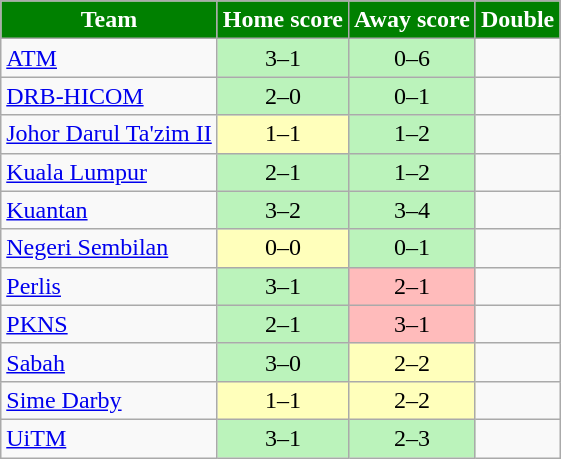<table class="wikitable" style="text-align: center;">
<tr>
<th style="background:green; color:White;">Team</th>
<th style="background:green; color:White;">Home score</th>
<th style="background:green; color:White;">Away score</th>
<th style="background:green; color:White;">Double </th>
</tr>
<tr>
<td align="left"> <a href='#'>ATM</a></td>
<td style="background:#BBF3BB;">3–1</td>
<td style="background:#BBF3BB;">0–6</td>
<td></td>
</tr>
<tr>
<td align="left"> <a href='#'>DRB-HICOM</a></td>
<td style="background:#BBF3BB;">2–0</td>
<td style="background:#BBF3BB;">0–1</td>
<td></td>
</tr>
<tr>
<td align="left"> <a href='#'>Johor Darul Ta'zim II</a></td>
<td style="background:#FFFFBB;">1–1</td>
<td style="background:#BBF3BB;">1–2</td>
<td></td>
</tr>
<tr>
<td align="left"> <a href='#'>Kuala Lumpur</a></td>
<td style="background:#BBF3BB;">2–1</td>
<td style="background:#BBF3BB;">1–2</td>
<td></td>
</tr>
<tr>
<td align="left"> <a href='#'>Kuantan</a></td>
<td style="background:#BBF3BB;">3–2</td>
<td style="background:#BBF3BB;">3–4</td>
<td></td>
</tr>
<tr>
<td align="left"> <a href='#'>Negeri Sembilan</a></td>
<td style="background:#FFFFBB;">0–0</td>
<td style="background:#BBF3BB;">0–1</td>
<td></td>
</tr>
<tr>
<td align="left"> <a href='#'>Perlis</a></td>
<td style="background:#BBF3BB;">3–1</td>
<td style="background:#FFBBBB;">2–1</td>
<td></td>
</tr>
<tr>
<td align="left"> <a href='#'>PKNS</a></td>
<td style="background:#BBF3BB;">2–1</td>
<td style="background:#FFBBBB;">3–1</td>
<td></td>
</tr>
<tr>
<td align="left"> <a href='#'>Sabah</a></td>
<td style="background:#BBF3BB;">3–0</td>
<td style="background:#FFFFBB;">2–2</td>
<td></td>
</tr>
<tr>
<td align="left"> <a href='#'>Sime Darby</a></td>
<td style="background:#FFFFBB;">1–1</td>
<td style="background:#FFFFBB;">2–2</td>
<td></td>
</tr>
<tr>
<td align="left"> <a href='#'>UiTM</a></td>
<td style="background:#BBF3BB;">3–1</td>
<td style="background:#BBF3BB;">2–3</td>
<td></td>
</tr>
</table>
